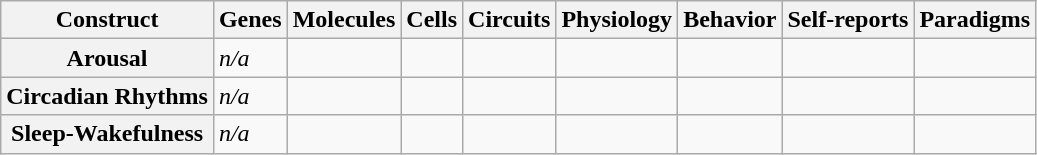<table class="wikitable">
<tr>
<th colspan="2">Construct </th>
<th>Genes</th>
<th>Molecules</th>
<th>Cells</th>
<th>Circuits</th>
<th>Physiology</th>
<th>Behavior</th>
<th>Self-reports</th>
<th>Paradigms</th>
</tr>
<tr>
<th colspan="2">Arousal</th>
<td><em>n/a</em></td>
<td></td>
<td></td>
<td></td>
<td></td>
<td></td>
<td></td>
<td></td>
</tr>
<tr>
<th colspan="2">Circadian Rhythms</th>
<td><em>n/a</em></td>
<td></td>
<td></td>
<td></td>
<td></td>
<td></td>
<td></td>
<td></td>
</tr>
<tr>
<th colspan="2">Sleep-Wakefulness</th>
<td><em>n/a</em></td>
<td></td>
<td></td>
<td></td>
<td></td>
<td></td>
<td></td>
<td></td>
</tr>
</table>
